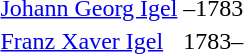<table>
<tr>
<td><a href='#'>Johann Georg Igel</a></td>
<td>–1783</td>
</tr>
<tr>
<td><a href='#'>Franz Xaver Igel</a></td>
<td>1783–</td>
</tr>
<tr>
</tr>
</table>
